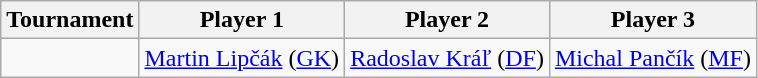<table class="wikitable">
<tr>
<th>Tournament</th>
<th>Player 1</th>
<th>Player 2</th>
<th>Player 3</th>
</tr>
<tr>
<td></td>
<td><a href='#'>Martin Lipčák</a> (<a href='#'>GK</a>)</td>
<td><a href='#'>Radoslav Kráľ</a> (<a href='#'>DF</a>)</td>
<td><a href='#'>Michal Pančík</a> (<a href='#'>MF</a>)</td>
</tr>
</table>
